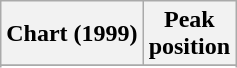<table class="wikitable sortable plainrowheaders" style="text-align:center">
<tr>
<th scope="col">Chart (1999)</th>
<th scope="col">Peak<br>position</th>
</tr>
<tr>
</tr>
<tr>
</tr>
<tr>
</tr>
</table>
